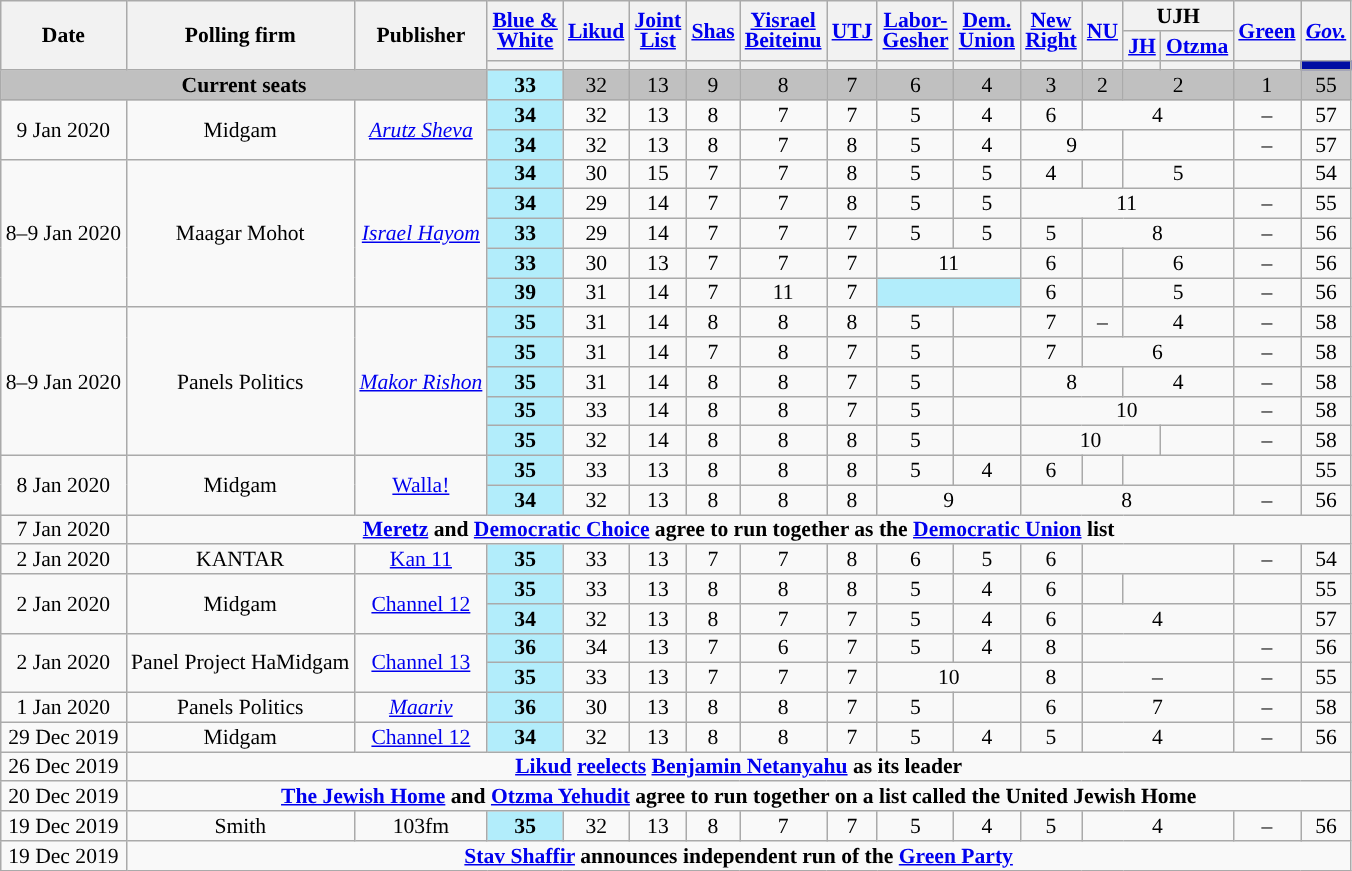<table class="wikitable sortable" style="text-align:center;font-size:90%;line-height:13px">
<tr>
<th rowspan=3>Date</th>
<th rowspan=3>Polling firm</th>
<th rowspan=3>Publisher</th>
<th rowspan=2><a href='#'>Blue &<br>White</a></th>
<th rowspan=2><a href='#'>Likud</a></th>
<th rowspan=2><a href='#'>Joint<br>List</a></th>
<th rowspan=2><a href='#'>Shas</a></th>
<th rowspan=2><a href='#'>Yisrael<br>Beiteinu</a></th>
<th rowspan=2><a href='#'>UTJ</a></th>
<th rowspan=2><a href='#'>Labor-<br>Gesher</a></th>
<th rowspan=2><a href='#'>Dem.<br>Union</a></th>
<th rowspan=2><a href='#'>New<br>Right</a></th>
<th rowspan=2><a href='#'>NU</a></th>
<th colspan=2>UJH</th>
<th rowspan=2><a href='#'>Green</a></th>
<th rowspan=2><a href='#'><em>Gov.</em></a></th>
</tr>
<tr>
<th><a href='#'>JH</a></th>
<th><a href='#'>Otzma</a></th>
</tr>
<tr>
<th style="background:"></th>
<th style="background:"></th>
<th style="background:"></th>
<th style="background:"></th>
<th style="background:"></th>
<th style="background:"></th>
<th style="background:"></th>
<th style="background:"></th>
<th style="background:"></th>
<th style="background:"></th>
<th style="background:"></th>
<th style="background:"></th>
<th style="background:"></th>
<th style="background:#000EA3;"></th>
</tr>
<tr style="background:silver">
<td colspan=3><strong>Current seats</strong></td>
<td style="background:#B2EDFB"><strong>33</strong>	</td>
<td>32					</td>
<td>13					</td>
<td>9					</td>
<td>8					</td>
<td>7					</td>
<td>6					</td>
<td>4					</td>
<td>3					</td>
<td>2					</td>
<td colspan=2>2				</td>
<td>1					</td>
<td>55					</td>
</tr>
<tr>
<td rowspan=2 data-sort-value="2020-01-09">9 Jan 2020</td>
<td rowspan=2>Midgam</td>
<td rowspan=2><em><a href='#'>Arutz Sheva</a></em></td>
<td style="background:#B2EDFB"><strong>34</strong>	</td>
<td>32					</td>
<td>13					</td>
<td>8					</td>
<td>7					</td>
<td>7					</td>
<td>5					</td>
<td>4					</td>
<td>6					</td>
<td colspan=3>4				</td>
<td>–					</td>
<td>57					</td>
</tr>
<tr>
<td style="background:#B2EDFB"><strong>34</strong>	</td>
<td>32					</td>
<td>13					</td>
<td>8					</td>
<td>7					</td>
<td>8					</td>
<td>5					</td>
<td>4					</td>
<td colspan=2>9				</td>
<td colspan=2>		</td>
<td>–					</td>
<td>57					</td>
</tr>
<tr>
<td rowspan=5 data-sort-value="2020-01-09">8–9 Jan 2020</td>
<td rowspan=5>Maagar Mohot</td>
<td rowspan=5><em><a href='#'>Israel Hayom</a></em></td>
<td style="background:#B2EDFB"><strong>34</strong>	</td>
<td>30					</td>
<td>15					</td>
<td>7					</td>
<td>7					</td>
<td>8					</td>
<td>5					</td>
<td>5					</td>
<td>4					</td>
<td>				</td>
<td colspan=2>5				</td>
<td>			</td>
<td>54					</td>
</tr>
<tr>
<td style="background:#B2EDFB"><strong>34</strong>	</td>
<td>29					</td>
<td>14					</td>
<td>7					</td>
<td>7					</td>
<td>8					</td>
<td>5					</td>
<td>5					</td>
<td colspan=4>11				</td>
<td>–					</td>
<td>55					</td>
</tr>
<tr>
<td style="background:#B2EDFB"><strong>33</strong>	</td>
<td>29					</td>
<td>14					</td>
<td>7					</td>
<td>7					</td>
<td>7					</td>
<td>5					</td>
<td>5					</td>
<td>5					</td>
<td colspan=3>8				</td>
<td>–					</td>
<td>56					</td>
</tr>
<tr>
<td style="background:#B2EDFB"><strong>33</strong>	</td>
<td>30					</td>
<td>13					</td>
<td>7					</td>
<td>7					</td>
<td>7					</td>
<td colspan=2>11				</td>
<td>6					</td>
<td>				</td>
<td colspan=2>6				</td>
<td>–					</td>
<td>56					</td>
</tr>
<tr>
<td style="background:#B2EDFB"><strong>39</strong><br>					</td>
<td>31					</td>
<td>14					</td>
<td>7					</td>
<td>11					</td>
<td>7					</td>
<td style="background:#B2EDFB" colspan=2><br>					</td>
<td>6					</td>
<td>				</td>
<td colspan=2>5				</td>
<td>–					</td>
<td>56					</td>
</tr>
<tr>
<td rowspan=5 data-sort-value="2020-01-09">8–9 Jan 2020</td>
<td rowspan=5>Panels Politics</td>
<td rowspan=5><em><a href='#'>Makor Rishon</a></em></td>
<td style="background:#B2EDFB"><strong>35</strong>	</td>
<td>31					</td>
<td>14					</td>
<td>8					</td>
<td>8					</td>
<td>8					</td>
<td>5					</td>
<td>			</td>
<td>7					</td>
<td>–					</td>
<td colspan=2>4				</td>
<td>–					</td>
<td>58					</td>
</tr>
<tr>
<td style="background:#B2EDFB"><strong>35</strong>	</td>
<td>31					</td>
<td>14					</td>
<td>7					</td>
<td>8					</td>
<td>7					</td>
<td>5					</td>
<td>			</td>
<td>7					</td>
<td colspan=3>6				</td>
<td>–					</td>
<td>58					</td>
</tr>
<tr>
<td style="background:#B2EDFB"><strong>35</strong>	</td>
<td>31					</td>
<td>14					</td>
<td>8					</td>
<td>8					</td>
<td>7					</td>
<td>5					</td>
<td>			</td>
<td colspan=2>8				</td>
<td colspan=2>4				</td>
<td>–					</td>
<td>58					</td>
</tr>
<tr>
<td style="background:#B2EDFB"><strong>35</strong>	</td>
<td>33					</td>
<td>14					</td>
<td>8					</td>
<td>8					</td>
<td>7					</td>
<td>5					</td>
<td>			</td>
<td colspan=4>10				</td>
<td>–					</td>
<td>58					</td>
</tr>
<tr>
<td style="background:#B2EDFB"><strong>35</strong>	</td>
<td>32					</td>
<td>14					</td>
<td>8					</td>
<td>8					</td>
<td>8					</td>
<td>5					</td>
<td>			</td>
<td colspan=3>10				</td>
<td>			</td>
<td>–					</td>
<td>58					</td>
</tr>
<tr>
<td rowspan=2 data-sort-value="2020-01-08">8 Jan 2020</td>
<td rowspan=2>Midgam</td>
<td rowspan=2><a href='#'>Walla!</a></td>
<td style="background:#B2EDFB"><strong>35</strong>	</td>
<td>33					</td>
<td>13					</td>
<td>8					</td>
<td>8					</td>
<td>8					</td>
<td>5					</td>
<td>4					</td>
<td>6					</td>
<td>			</td>
<td colspan=2>		</td>
<td>			</td>
<td>55					</td>
</tr>
<tr>
<td style="background:#B2EDFB"><strong>34</strong>	</td>
<td>32					</td>
<td>13					</td>
<td>8					</td>
<td>8					</td>
<td>8					</td>
<td colspan=2>9				</td>
<td colspan=4>8				</td>
<td>–					</td>
<td>56					</td>
</tr>
<tr>
<td data-sort-value="2019-01-07">7 Jan 2020</td>
<td colspan=16><strong><a href='#'>Meretz</a> and <a href='#'>Democratic Choice</a> agree to run together as the <a href='#'>Democratic Union</a> list</strong></td>
</tr>
<tr>
<td data-sort-value="2020-01-02">2 Jan 2020</td>
<td>KANTAR</td>
<td><a href='#'>Kan 11</a></td>
<td style="background:#B2EDFB"><strong>35</strong>	</td>
<td>33					</td>
<td>13					</td>
<td>7					</td>
<td>7					</td>
<td>8					</td>
<td>6					</td>
<td>5					</td>
<td>6					</td>
<td colspan=3>		</td>
<td>–					</td>
<td>54					</td>
</tr>
<tr>
<td rowspan=2 data-sort-value="2020-01-02">2 Jan 2020</td>
<td rowspan=2>Midgam</td>
<td rowspan=2><a href='#'>Channel 12</a></td>
<td style="background:#B2EDFB"><strong>35</strong>	</td>
<td>33					</td>
<td>13					</td>
<td>8					</td>
<td>8					</td>
<td>8					</td>
<td>5					</td>
<td>4<br>					</td>
<td>6					</td>
<td>			</td>
<td colspan=2>		</td>
<td>			</td>
<td>55					</td>
</tr>
<tr>
<td style="background:#B2EDFB"><strong>34</strong>	</td>
<td>32					</td>
<td>13					</td>
<td>8					</td>
<td>7					</td>
<td>7					</td>
<td>5					</td>
<td>4<br>					</td>
<td>6					</td>
<td colspan=3>4				</td>
<td><br>					</td>
<td>57					</td>
</tr>
<tr>
<td rowspan=2 data-sort-value="2020-01-02">2 Jan 2020</td>
<td rowspan=2>Panel Project HaMidgam</td>
<td rowspan=2><a href='#'>Channel 13</a></td>
<td style="background:#B2EDFB"><strong>36</strong>	</td>
<td>34					</td>
<td>13					</td>
<td>7					</td>
<td>6					</td>
<td>7					</td>
<td>5					</td>
<td>4					</td>
<td>8					</td>
<td colspan=3>		</td>
<td>–					</td>
<td>56					</td>
</tr>
<tr>
<td style="background:#B2EDFB"><strong>35</strong>	</td>
<td>33					</td>
<td>13					</td>
<td>7					</td>
<td>7					</td>
<td>7					</td>
<td colspan=2>10				</td>
<td>8					</td>
<td colspan=3>–				</td>
<td>–					</td>
<td>55					</td>
</tr>
<tr>
<td data-sort-value="2020-01-01">1 Jan 2020</td>
<td>Panels Politics</td>
<td><em><a href='#'>Maariv</a></em></td>
<td style="background:#B2EDFB"><strong>36</strong>	</td>
<td>30					</td>
<td>13					</td>
<td>8					</td>
<td>8					</td>
<td>7					</td>
<td>5					</td>
<td>			</td>
<td>6					</td>
<td colspan=3>7				</td>
<td>–					</td>
<td>58					</td>
</tr>
<tr>
<td data-sort-value="2019-12-29">29 Dec 2019</td>
<td>Midgam</td>
<td><a href='#'>Channel 12</a></td>
<td style="background:#B2EDFB"><strong>34</strong>	</td>
<td>32					</td>
<td>13					</td>
<td>8					</td>
<td>8					</td>
<td>7					</td>
<td>5					</td>
<td>4					</td>
<td>5					</td>
<td colspan=3>4				</td>
<td>–					</td>
<td>56					</td>
</tr>
<tr>
<td data-sort-value="2019-12-26">26 Dec 2019</td>
<td colspan=16><strong><a href='#'>Likud</a> <a href='#'>reelects</a> <a href='#'>Benjamin Netanyahu</a> as its leader</strong></td>
</tr>
<tr>
<td data-sort-value="2019-12-20">20 Dec 2019</td>
<td colspan=16><strong><a href='#'>The Jewish Home</a> and <a href='#'>Otzma Yehudit</a> agree to run together on a list called the United Jewish Home</strong></td>
</tr>
<tr>
<td data-sort-value="2019-12-19">19 Dec 2019</td>
<td>Smith</td>
<td>103fm</td>
<td style="background:#B2EDFB"><strong>35</strong>	</td>
<td>32					</td>
<td>13					</td>
<td>8					</td>
<td>7					</td>
<td>7					</td>
<td>5					</td>
<td>4					</td>
<td>5					</td>
<td colspan=3>4				</td>
<td>–					</td>
<td>56					</td>
</tr>
<tr>
<td data-sort-value="2019-12-19">19 Dec 2019</td>
<td colspan=16><strong><a href='#'>Stav Shaffir</a> announces independent run of the <a href='#'>Green Party</a></strong></td>
</tr>
</table>
